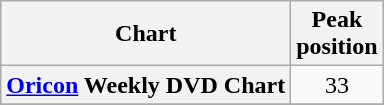<table class="wikitable plainrowheaders" style="text-align:center;">
<tr>
<th>Chart</th>
<th>Peak<br>position</th>
</tr>
<tr>
<th scope="row"><a href='#'>Oricon</a> Weekly DVD Chart</th>
<td>33</td>
</tr>
<tr>
</tr>
</table>
